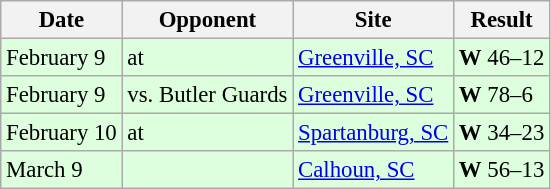<table class="wikitable" style="font-size:95%;">
<tr>
<th>Date</th>
<th>Opponent</th>
<th>Site</th>
<th>Result</th>
</tr>
<tr style="background: #ddffdd;">
<td>February 9</td>
<td>at </td>
<td><a href='#'>Greenville, SC</a></td>
<td><strong>W</strong> 46–12</td>
</tr>
<tr style="background: #ddffdd;">
<td>February 9</td>
<td>vs. Butler Guards</td>
<td><a href='#'>Greenville, SC</a></td>
<td><strong>W</strong> 78–6</td>
</tr>
<tr style="background: #ddffdd;">
<td>February 10</td>
<td>at </td>
<td><a href='#'>Spartanburg, SC</a></td>
<td><strong>W</strong> 34–23</td>
</tr>
<tr style="background: #ddffdd;">
<td>March 9</td>
<td></td>
<td><a href='#'>Calhoun, SC</a></td>
<td><strong>W</strong> 56–13</td>
</tr>
</table>
